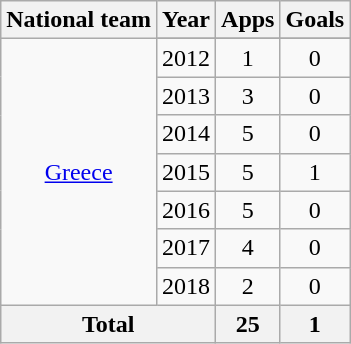<table class="wikitable" style="text-align:center">
<tr>
<th>National team</th>
<th>Year</th>
<th>Apps</th>
<th>Goals</th>
</tr>
<tr>
<td rowspan="8"><a href='#'>Greece</a></td>
</tr>
<tr>
<td>2012</td>
<td>1</td>
<td>0</td>
</tr>
<tr>
<td>2013</td>
<td>3</td>
<td>0</td>
</tr>
<tr>
<td>2014</td>
<td>5</td>
<td>0</td>
</tr>
<tr>
<td>2015</td>
<td>5</td>
<td>1</td>
</tr>
<tr>
<td>2016</td>
<td>5</td>
<td>0</td>
</tr>
<tr>
<td>2017</td>
<td>4</td>
<td>0</td>
</tr>
<tr>
<td>2018</td>
<td>2</td>
<td>0</td>
</tr>
<tr>
<th colspan="2">Total</th>
<th>25</th>
<th>1</th>
</tr>
</table>
